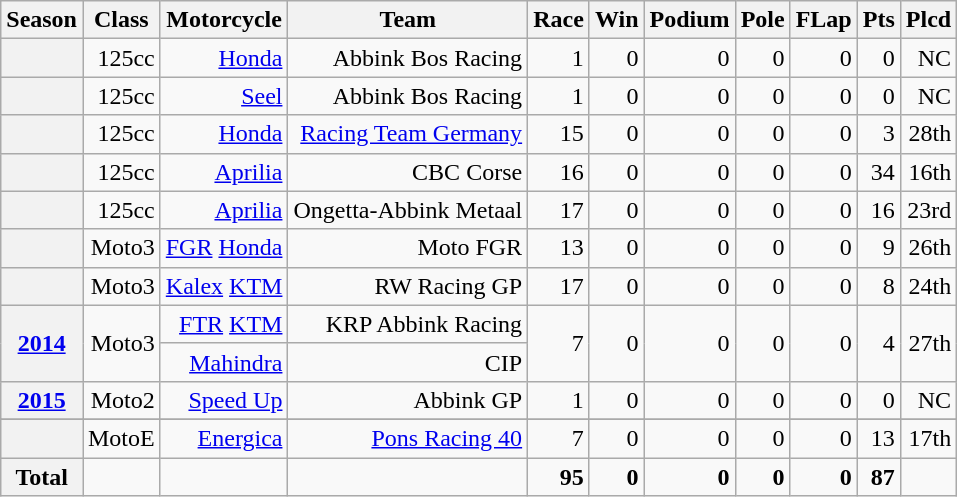<table class="wikitable">
<tr>
<th>Season</th>
<th>Class</th>
<th>Motorcycle</th>
<th>Team</th>
<th>Race</th>
<th>Win</th>
<th>Podium</th>
<th>Pole</th>
<th>FLap</th>
<th>Pts</th>
<th>Plcd</th>
</tr>
<tr align="right">
<th></th>
<td>125cc</td>
<td><a href='#'>Honda</a></td>
<td>Abbink Bos Racing</td>
<td>1</td>
<td>0</td>
<td>0</td>
<td>0</td>
<td>0</td>
<td>0</td>
<td>NC</td>
</tr>
<tr align="right">
<th></th>
<td>125cc</td>
<td><a href='#'>Seel</a></td>
<td>Abbink Bos Racing</td>
<td>1</td>
<td>0</td>
<td>0</td>
<td>0</td>
<td>0</td>
<td>0</td>
<td>NC</td>
</tr>
<tr align="right">
<th></th>
<td>125cc</td>
<td><a href='#'>Honda</a></td>
<td><a href='#'>Racing Team Germany</a></td>
<td>15</td>
<td>0</td>
<td>0</td>
<td>0</td>
<td>0</td>
<td>3</td>
<td>28th</td>
</tr>
<tr align="right">
<th></th>
<td>125cc</td>
<td><a href='#'>Aprilia</a></td>
<td>CBC Corse</td>
<td>16</td>
<td>0</td>
<td>0</td>
<td>0</td>
<td>0</td>
<td>34</td>
<td>16th</td>
</tr>
<tr align="right">
<th></th>
<td>125cc</td>
<td><a href='#'>Aprilia</a></td>
<td>Ongetta-Abbink Metaal</td>
<td>17</td>
<td>0</td>
<td>0</td>
<td>0</td>
<td>0</td>
<td>16</td>
<td>23rd</td>
</tr>
<tr align="right">
<th></th>
<td>Moto3</td>
<td><a href='#'>FGR</a> <a href='#'>Honda</a></td>
<td>Moto FGR</td>
<td>13</td>
<td>0</td>
<td>0</td>
<td>0</td>
<td>0</td>
<td>9</td>
<td>26th</td>
</tr>
<tr align="right">
<th></th>
<td>Moto3</td>
<td><a href='#'>Kalex</a> <a href='#'>KTM</a></td>
<td>RW Racing GP</td>
<td>17</td>
<td>0</td>
<td>0</td>
<td>0</td>
<td>0</td>
<td>8</td>
<td>24th</td>
</tr>
<tr align="right">
<th rowspan=2><a href='#'>2014</a></th>
<td rowspan=2>Moto3</td>
<td><a href='#'>FTR</a> <a href='#'>KTM</a></td>
<td>KRP Abbink Racing</td>
<td rowspan=2>7</td>
<td rowspan=2>0</td>
<td rowspan=2>0</td>
<td rowspan=2>0</td>
<td rowspan=2>0</td>
<td rowspan=2>4</td>
<td rowspan=2>27th</td>
</tr>
<tr align="right">
<td><a href='#'>Mahindra</a></td>
<td>CIP</td>
</tr>
<tr align="right">
<th><a href='#'>2015</a></th>
<td>Moto2</td>
<td><a href='#'>Speed Up</a></td>
<td>Abbink GP</td>
<td>1</td>
<td>0</td>
<td>0</td>
<td>0</td>
<td>0</td>
<td>0</td>
<td>NC</td>
</tr>
<tr>
</tr>
<tr align="right">
<th></th>
<td>MotoE</td>
<td><a href='#'>Energica</a></td>
<td><a href='#'>Pons Racing 40</a></td>
<td>7</td>
<td>0</td>
<td>0</td>
<td>0</td>
<td>0</td>
<td>13</td>
<td>17th</td>
</tr>
<tr align="right">
<th>Total</th>
<td></td>
<td></td>
<td></td>
<td><strong>95</strong></td>
<td><strong>0</strong></td>
<td><strong>0</strong></td>
<td><strong>0</strong></td>
<td><strong>0</strong></td>
<td><strong>87</strong></td>
<td></td>
</tr>
</table>
